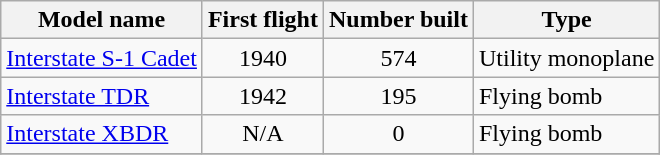<table class="wikitable sortable">
<tr>
<th>Model name</th>
<th>First flight</th>
<th>Number built</th>
<th>Type</th>
</tr>
<tr>
<td align=left><a href='#'>Interstate S-1 Cadet</a></td>
<td align=center>1940</td>
<td align=center>574</td>
<td align=left>Utility monoplane</td>
</tr>
<tr>
<td align=left><a href='#'>Interstate TDR</a></td>
<td align=center>1942</td>
<td align=center>195</td>
<td align=left>Flying bomb</td>
</tr>
<tr>
<td align=left><a href='#'>Interstate XBDR</a></td>
<td align=center>N/A</td>
<td align=center>0</td>
<td align=left>Flying bomb</td>
</tr>
<tr>
</tr>
</table>
